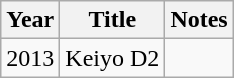<table class="wikitable">
<tr>
<th>Year</th>
<th>Title</th>
<th>Notes</th>
</tr>
<tr>
<td>2013</td>
<td>Keiyo D2</td>
<td></td>
</tr>
</table>
